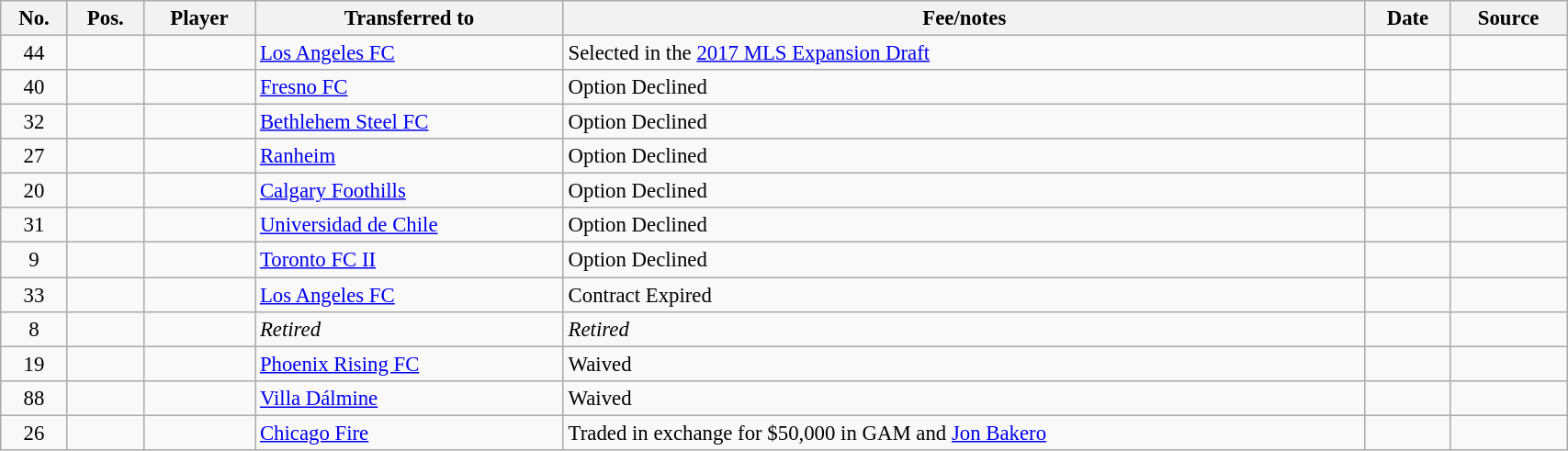<table class="wikitable sortable" style="width:90%; text-align:center; font-size:95%; text-align:left;">
<tr>
<th><strong>No.</strong></th>
<th><strong>Pos.</strong></th>
<th><strong>Player</strong></th>
<th><strong>Transferred to</strong></th>
<th><strong>Fee/notes</strong></th>
<th><strong>Date</strong></th>
<th><strong>Source</strong></th>
</tr>
<tr>
<td align=center>44</td>
<td align=center></td>
<td></td>
<td> <a href='#'>Los Angeles FC</a></td>
<td>Selected in the <a href='#'>2017 MLS Expansion Draft</a></td>
<td></td>
<td></td>
</tr>
<tr>
<td align=center>40</td>
<td align=center></td>
<td></td>
<td> <a href='#'>Fresno FC</a></td>
<td>Option Declined</td>
<td></td>
<td></td>
</tr>
<tr>
<td align=center>32</td>
<td align=center></td>
<td></td>
<td> <a href='#'>Bethlehem Steel FC</a></td>
<td>Option Declined</td>
<td></td>
<td></td>
</tr>
<tr>
<td align=center>27</td>
<td align=center></td>
<td></td>
<td> <a href='#'>Ranheim</a></td>
<td>Option Declined</td>
<td></td>
<td></td>
</tr>
<tr>
<td align=center>20</td>
<td align=center></td>
<td></td>
<td> <a href='#'>Calgary Foothills</a></td>
<td>Option Declined</td>
<td></td>
<td></td>
</tr>
<tr>
<td align=center>31</td>
<td align=center></td>
<td></td>
<td> <a href='#'>Universidad de Chile</a></td>
<td>Option Declined</td>
<td></td>
<td></td>
</tr>
<tr>
<td align=center>9</td>
<td align=center></td>
<td></td>
<td> <a href='#'>Toronto FC II</a></td>
<td>Option Declined</td>
<td></td>
<td></td>
</tr>
<tr>
<td align=center>33</td>
<td align=center></td>
<td></td>
<td> <a href='#'>Los Angeles FC</a></td>
<td>Contract Expired</td>
<td></td>
<td></td>
</tr>
<tr>
<td align=center>8</td>
<td align=center></td>
<td></td>
<td><em> Retired </em></td>
<td><em> Retired </em></td>
<td></td>
<td></td>
</tr>
<tr>
<td align=center>19</td>
<td align=center></td>
<td></td>
<td><a href='#'>Phoenix Rising FC</a></td>
<td>Waived</td>
<td></td>
<td></td>
</tr>
<tr>
<td align=center>88</td>
<td align=center></td>
<td></td>
<td><a href='#'>Villa Dálmine</a></td>
<td>Waived</td>
<td></td>
<td></td>
</tr>
<tr>
<td align=center>26</td>
<td align=center></td>
<td></td>
<td> <a href='#'>Chicago Fire</a></td>
<td>Traded in exchange for $50,000 in GAM and <a href='#'>Jon Bakero</a></td>
<td></td>
<td></td>
</tr>
</table>
